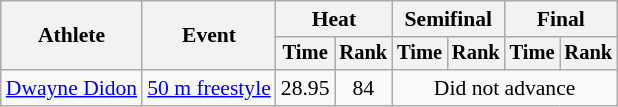<table class=wikitable style="font-size:90%">
<tr>
<th rowspan="2">Athlete</th>
<th rowspan="2">Event</th>
<th colspan="2">Heat</th>
<th colspan="2">Semifinal</th>
<th colspan="2">Final</th>
</tr>
<tr style="font-size:95%">
<th>Time</th>
<th>Rank</th>
<th>Time</th>
<th>Rank</th>
<th>Time</th>
<th>Rank</th>
</tr>
<tr align=center>
<td align=left><a href='#'>Dwayne Didon</a></td>
<td align=left><a href='#'>50 m freestyle</a></td>
<td>28.95</td>
<td>84</td>
<td colspan=4>Did not advance</td>
</tr>
</table>
